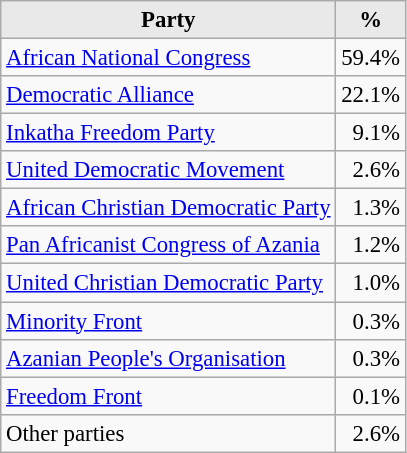<table class="wikitable" style="font-size: 95%; text-align: right">
<tr>
<th style="background-color:#E9E9E9" align=left>Party</th>
<th style="background-color:#E9E9E9" align=right>%</th>
</tr>
<tr>
<td align=left><a href='#'>African National Congress</a></td>
<td>59.4%</td>
</tr>
<tr>
<td align=left><a href='#'>Democratic Alliance</a></td>
<td>22.1%</td>
</tr>
<tr>
<td align=left><a href='#'>Inkatha Freedom Party</a></td>
<td>9.1%</td>
</tr>
<tr>
<td align=left><a href='#'>United Democratic Movement</a></td>
<td>2.6%</td>
</tr>
<tr>
<td align=left><a href='#'>African Christian Democratic Party</a></td>
<td>1.3%</td>
</tr>
<tr>
<td align=left><a href='#'>Pan Africanist Congress of Azania</a></td>
<td>1.2%</td>
</tr>
<tr>
<td align=left><a href='#'>United Christian Democratic Party</a></td>
<td>1.0%</td>
</tr>
<tr>
<td align=left><a href='#'>Minority Front</a></td>
<td>0.3%</td>
</tr>
<tr>
<td align=left><a href='#'>Azanian People's Organisation</a></td>
<td>0.3%</td>
</tr>
<tr>
<td align=left><a href='#'>Freedom Front</a></td>
<td>0.1%</td>
</tr>
<tr>
<td align=left>Other parties</td>
<td>2.6%</td>
</tr>
</table>
